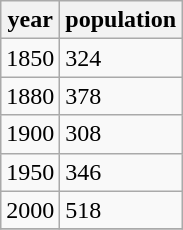<table class="wikitable">
<tr>
<th>year</th>
<th>population</th>
</tr>
<tr>
<td>1850</td>
<td>324</td>
</tr>
<tr>
<td>1880</td>
<td>378</td>
</tr>
<tr>
<td>1900</td>
<td>308</td>
</tr>
<tr>
<td>1950</td>
<td>346</td>
</tr>
<tr>
<td>2000</td>
<td>518</td>
</tr>
<tr>
</tr>
</table>
